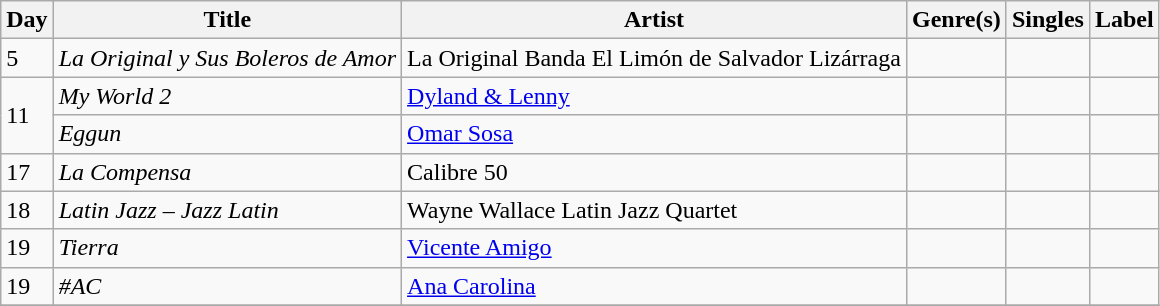<table class="wikitable sortable" style="text-align: left;">
<tr>
<th>Day</th>
<th>Title</th>
<th>Artist</th>
<th>Genre(s)</th>
<th>Singles</th>
<th>Label</th>
</tr>
<tr>
<td>5</td>
<td><em>La Original y Sus Boleros de Amor</em></td>
<td>La Original Banda El Limón de Salvador Lizárraga</td>
<td></td>
<td></td>
<td></td>
</tr>
<tr>
<td rowspan="2">11</td>
<td><em>My World 2</em></td>
<td><a href='#'>Dyland & Lenny</a></td>
<td></td>
<td></td>
<td></td>
</tr>
<tr>
<td><em>Eggun</em></td>
<td><a href='#'>Omar Sosa</a></td>
<td></td>
<td></td>
<td></td>
</tr>
<tr>
<td>17</td>
<td><em>La Compensa</em></td>
<td>Calibre 50</td>
<td></td>
<td></td>
<td></td>
</tr>
<tr>
<td>18</td>
<td><em>Latin Jazz – Jazz Latin</em></td>
<td>Wayne Wallace Latin Jazz Quartet</td>
<td></td>
<td></td>
<td></td>
</tr>
<tr>
<td>19</td>
<td><em>Tierra</em></td>
<td><a href='#'>Vicente Amigo</a></td>
<td></td>
<td></td>
<td></td>
</tr>
<tr>
<td>19</td>
<td><em>#AC</em></td>
<td><a href='#'>Ana Carolina</a></td>
<td></td>
<td></td>
<td></td>
</tr>
<tr>
</tr>
</table>
